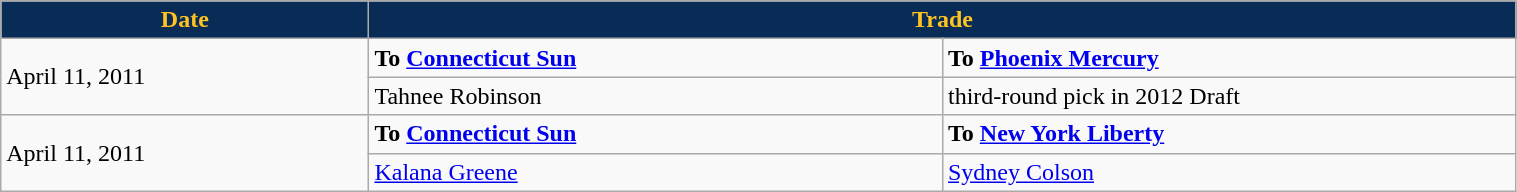<table class="wikitable" style="width:80%">
<tr>
<th style="background:#092C57;color:#FFC322; width=125">Date</th>
<th style="background:#092C57;color:#FFC322;" colspan=2>Trade</th>
</tr>
<tr>
<td rowspan=2>April 11, 2011</td>
<td width=375><strong>To <a href='#'>Connecticut Sun</a></strong></td>
<td width=375><strong>To <a href='#'>Phoenix Mercury</a></strong></td>
</tr>
<tr>
<td>Tahnee Robinson</td>
<td>third-round pick in 2012 Draft</td>
</tr>
<tr>
<td rowspan=2>April 11, 2011</td>
<td width=375><strong>To <a href='#'>Connecticut Sun</a></strong></td>
<td width=375><strong>To <a href='#'>New York Liberty</a></strong></td>
</tr>
<tr>
<td><a href='#'>Kalana Greene</a></td>
<td><a href='#'>Sydney Colson</a></td>
</tr>
</table>
